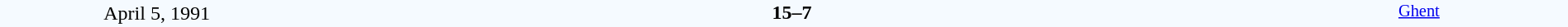<table style="width: 100%; background:#F5FAFF;" cellspacing="0">
<tr>
<td align=center rowspan=3 width=20%>April 5, 1991<br></td>
</tr>
<tr>
<td width=24% align=right></td>
<td align=center width=13%><strong>15–7</strong></td>
<td width=24%></td>
<td style=font-size:85% rowspan=3 valign=top align=center><a href='#'>Ghent</a></td>
</tr>
<tr style=font-size:85%>
<td align=right></td>
<td align=center></td>
<td></td>
</tr>
</table>
